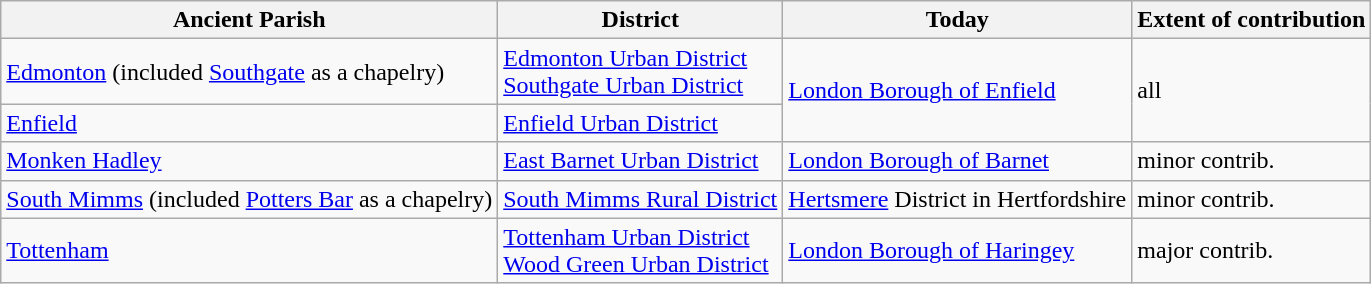<table class="wikitable">
<tr>
<th>Ancient Parish</th>
<th>District</th>
<th>Today</th>
<th>Extent of contribution</th>
</tr>
<tr>
<td><a href='#'>Edmonton</a> (included <a href='#'>Southgate</a> as a chapelry)</td>
<td><a href='#'>Edmonton Urban District</a><br><a href='#'>Southgate Urban District</a></td>
<td rowspan=2><a href='#'>London Borough of Enfield</a></td>
<td rowspan=2>all</td>
</tr>
<tr>
<td><a href='#'>Enfield</a></td>
<td><a href='#'>Enfield Urban District</a></td>
</tr>
<tr>
<td><a href='#'>Monken Hadley</a></td>
<td><a href='#'>East Barnet Urban District</a></td>
<td><a href='#'>London Borough of Barnet</a></td>
<td>minor contrib.</td>
</tr>
<tr>
<td><a href='#'>South Mimms</a> (included <a href='#'>Potters Bar</a> as a chapelry)</td>
<td><a href='#'>South Mimms Rural District</a></td>
<td><a href='#'>Hertsmere</a> District in Hertfordshire</td>
<td>minor contrib.</td>
</tr>
<tr>
<td><a href='#'>Tottenham</a></td>
<td><a href='#'>Tottenham Urban District</a><br><a href='#'>Wood Green Urban District</a></td>
<td><a href='#'>London Borough of Haringey</a></td>
<td>major contrib.</td>
</tr>
</table>
